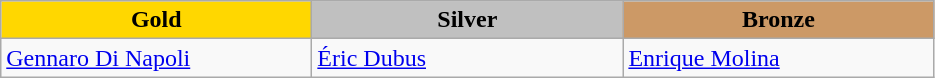<table class="wikitable" style="text-align:left">
<tr align="center">
<td width=200 bgcolor=gold><strong>Gold</strong></td>
<td width=200 bgcolor=silver><strong>Silver</strong></td>
<td width=200 bgcolor=CC9966><strong>Bronze</strong></td>
</tr>
<tr>
<td><a href='#'>Gennaro Di Napoli</a><br><em></em></td>
<td><a href='#'>Éric Dubus</a><br><em></em></td>
<td><a href='#'>Enrique Molina</a><br><em></em></td>
</tr>
</table>
